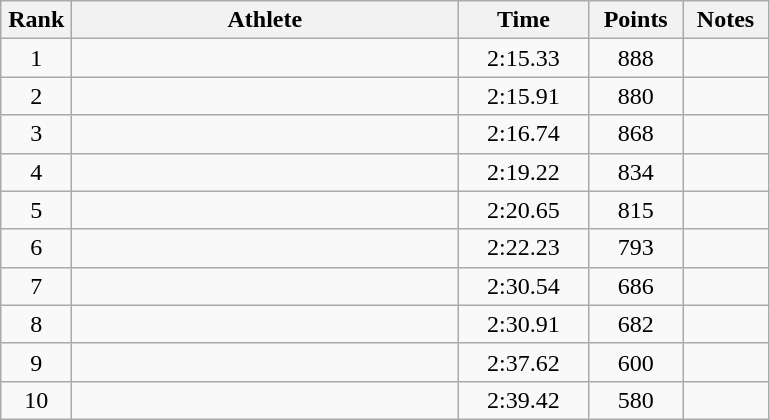<table class="wikitable" style="text-align:center">
<tr>
<th width=40>Rank</th>
<th width=250>Athlete</th>
<th width=80>Time</th>
<th width=55>Points</th>
<th width=50>Notes</th>
</tr>
<tr>
<td>1</td>
<td align=left></td>
<td>2:15.33</td>
<td>888</td>
<td></td>
</tr>
<tr>
<td>2</td>
<td align=left></td>
<td>2:15.91</td>
<td>880</td>
<td></td>
</tr>
<tr>
<td>3</td>
<td align=left></td>
<td>2:16.74</td>
<td>868</td>
<td></td>
</tr>
<tr>
<td>4</td>
<td align=left></td>
<td>2:19.22</td>
<td>834</td>
<td></td>
</tr>
<tr>
<td>5</td>
<td align=left></td>
<td>2:20.65</td>
<td>815</td>
<td></td>
</tr>
<tr>
<td>6</td>
<td align=left></td>
<td>2:22.23</td>
<td>793</td>
<td></td>
</tr>
<tr>
<td>7</td>
<td align=left></td>
<td>2:30.54</td>
<td>686</td>
<td></td>
</tr>
<tr>
<td>8</td>
<td align=left></td>
<td>2:30.91</td>
<td>682</td>
<td></td>
</tr>
<tr>
<td>9</td>
<td align=left></td>
<td>2:37.62</td>
<td>600</td>
<td></td>
</tr>
<tr>
<td>10</td>
<td align=left></td>
<td>2:39.42</td>
<td>580</td>
<td></td>
</tr>
</table>
